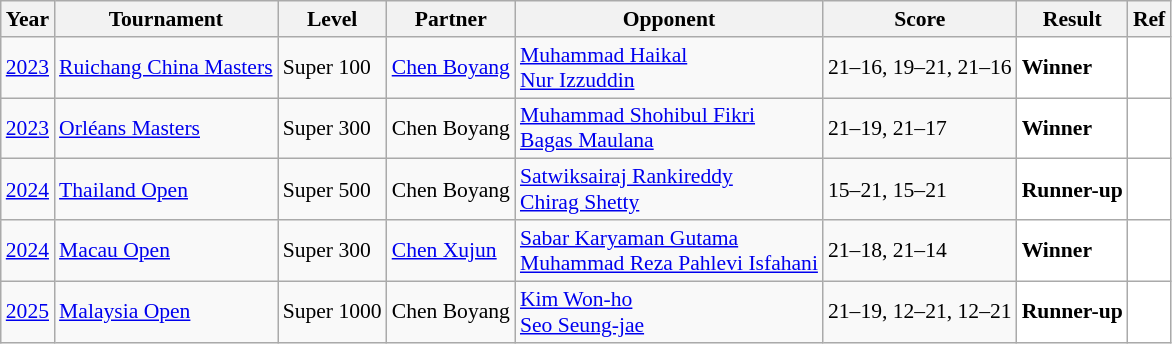<table class="sortable wikitable" style="font-size: 90%;">
<tr>
<th>Year</th>
<th>Tournament</th>
<th>Level</th>
<th>Partner</th>
<th>Opponent</th>
<th>Score</th>
<th>Result</th>
<th>Ref</th>
</tr>
<tr>
<td align="center"><a href='#'>2023</a></td>
<td align="left"><a href='#'>Ruichang China Masters</a></td>
<td align="left">Super 100</td>
<td align="left"> <a href='#'>Chen Boyang</a></td>
<td align="left"> <a href='#'>Muhammad Haikal</a><br> <a href='#'>Nur Izzuddin</a></td>
<td align="left">21–16, 19–21, 21–16</td>
<td style="text-align:left; background:white"> <strong>Winner</strong></td>
<td align="center"; bgcolor="white"></td>
</tr>
<tr>
<td align="center"><a href='#'>2023</a></td>
<td align="left"><a href='#'>Orléans Masters</a></td>
<td align="left">Super 300</td>
<td align="left"> Chen Boyang</td>
<td align="left"> <a href='#'>Muhammad Shohibul Fikri</a><br> <a href='#'>Bagas Maulana</a></td>
<td align="left">21–19, 21–17</td>
<td style="text-align:left; background:white"> <strong>Winner</strong></td>
<td align="center"; bgcolor="white"></td>
</tr>
<tr>
<td align="center"><a href='#'>2024</a></td>
<td align="left"><a href='#'>Thailand Open</a></td>
<td align="left">Super 500</td>
<td align="left"> Chen Boyang</td>
<td align="left"> <a href='#'>Satwiksairaj Rankireddy</a><br> <a href='#'>Chirag Shetty</a></td>
<td align="left">15–21, 15–21</td>
<td style="text-align:left; background:white"> <strong>Runner-up</strong></td>
<td align="center"; bgcolor="white"></td>
</tr>
<tr>
<td align="center"><a href='#'>2024</a></td>
<td align="left"><a href='#'>Macau Open</a></td>
<td align="left">Super 300</td>
<td align="left"> <a href='#'>Chen Xujun</a></td>
<td align="left"> <a href='#'>Sabar Karyaman Gutama</a><br> <a href='#'>Muhammad Reza Pahlevi Isfahani</a></td>
<td align="left">21–18, 21–14</td>
<td style="text-align:left; background:white"> <strong>Winner</strong></td>
<td align="center"; bgcolor="white"></td>
</tr>
<tr>
<td align="center"><a href='#'>2025</a></td>
<td align="left"><a href='#'>Malaysia Open</a></td>
<td align="left">Super 1000</td>
<td align="left"> Chen Boyang</td>
<td align="left"> <a href='#'>Kim Won-ho</a><br> <a href='#'>Seo Seung-jae</a></td>
<td align="left">21–19, 12–21, 12–21</td>
<td style="text-align:left; background: white"> <strong>Runner-up</strong></td>
<td align="center"; bgcolor="white"></td>
</tr>
</table>
